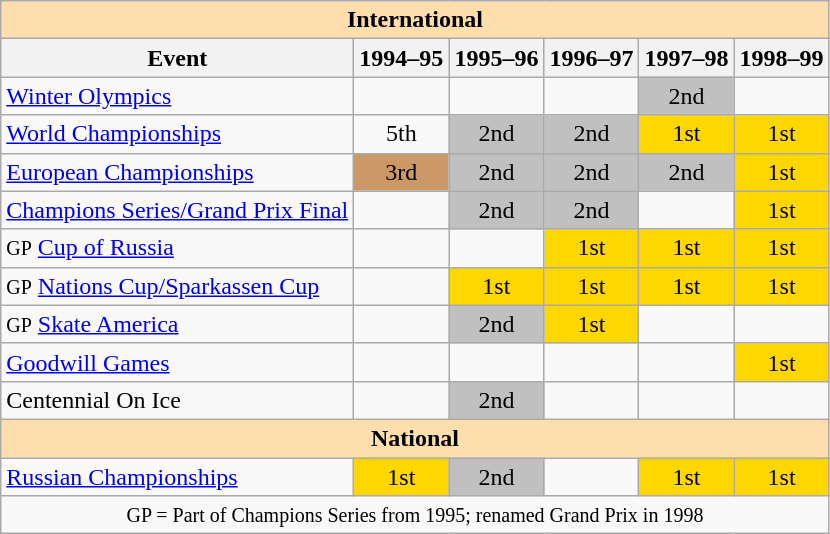<table class="wikitable" style="text-align:center">
<tr>
<th style="background-color: #ffdead; " colspan=6 align=center>International</th>
</tr>
<tr>
<th>Event</th>
<th>1994–95</th>
<th>1995–96</th>
<th>1996–97</th>
<th>1997–98</th>
<th>1998–99</th>
</tr>
<tr>
<td align=left><a href='#'>Winter Olympics</a></td>
<td></td>
<td></td>
<td></td>
<td bgcolor=silver>2nd</td>
<td></td>
</tr>
<tr>
<td align=left><a href='#'>World Championships</a></td>
<td>5th</td>
<td bgcolor=silver>2nd</td>
<td bgcolor=silver>2nd</td>
<td bgcolor=gold>1st</td>
<td bgcolor=gold>1st</td>
</tr>
<tr>
<td align=left><a href='#'>European Championships</a></td>
<td bgcolor=cc9966>3rd</td>
<td bgcolor=silver>2nd</td>
<td bgcolor=silver>2nd</td>
<td bgcolor=silver>2nd</td>
<td bgcolor=gold>1st</td>
</tr>
<tr>
<td align=left><a href='#'>Champions Series/Grand Prix Final</a></td>
<td></td>
<td bgcolor=silver>2nd</td>
<td bgcolor=silver>2nd</td>
<td></td>
<td bgcolor=gold>1st</td>
</tr>
<tr>
<td align=left><small>GP</small> <a href='#'>Cup of Russia</a></td>
<td></td>
<td></td>
<td bgcolor=gold>1st</td>
<td bgcolor=gold>1st</td>
<td bgcolor=gold>1st</td>
</tr>
<tr>
<td align=left><small>GP</small> <a href='#'>Nations Cup/Sparkassen Cup</a></td>
<td></td>
<td bgcolor=gold>1st</td>
<td bgcolor=gold>1st</td>
<td bgcolor=gold>1st</td>
<td bgcolor=gold>1st</td>
</tr>
<tr>
<td align=left><small>GP</small> <a href='#'>Skate America</a></td>
<td></td>
<td bgcolor=silver>2nd</td>
<td bgcolor=gold>1st</td>
<td></td>
<td></td>
</tr>
<tr>
<td align=left><a href='#'>Goodwill Games</a></td>
<td></td>
<td></td>
<td></td>
<td></td>
<td bgcolor=gold>1st</td>
</tr>
<tr>
<td align=left>Centennial On Ice</td>
<td></td>
<td bgcolor=silver>2nd</td>
<td></td>
<td></td>
<td></td>
</tr>
<tr>
<th style="background-color: #ffdead; " colspan=6 align=center>National</th>
</tr>
<tr>
<td align=left><a href='#'>Russian Championships</a></td>
<td bgcolor=gold>1st</td>
<td bgcolor=silver>2nd</td>
<td></td>
<td bgcolor=gold>1st</td>
<td bgcolor=gold>1st</td>
</tr>
<tr>
<td colspan=6 align=center><small> GP = Part of Champions Series from 1995; renamed Grand Prix in 1998 </small></td>
</tr>
</table>
